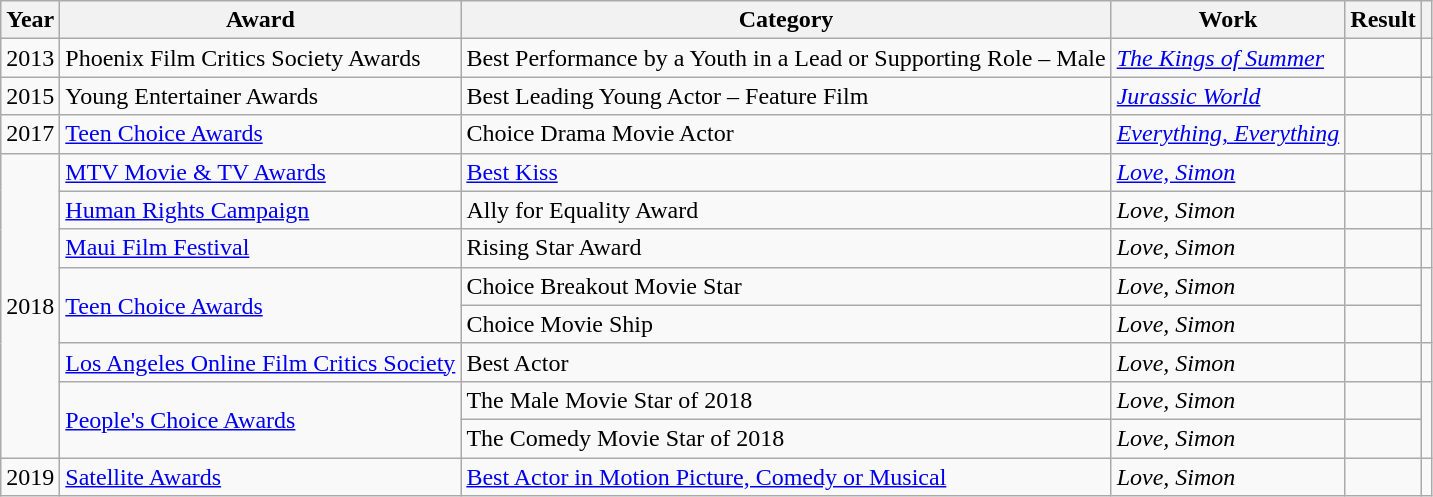<table class="wikitable sortable">
<tr>
<th>Year</th>
<th>Award</th>
<th>Category</th>
<th>Work</th>
<th>Result</th>
<th class="unsortable"></th>
</tr>
<tr>
<td>2013</td>
<td>Phoenix Film Critics Society Awards</td>
<td>Best Performance by a Youth in a Lead or Supporting Role – Male</td>
<td data-sort-value="Kings of Summer, The"><em><a href='#'>The Kings of Summer</a></em></td>
<td></td>
<td style="text-align: center;"></td>
</tr>
<tr>
<td>2015</td>
<td>Young Entertainer Awards</td>
<td>Best Leading Young Actor – Feature Film</td>
<td><em><a href='#'>Jurassic World</a></em></td>
<td></td>
<td style="text-align: center;"></td>
</tr>
<tr>
<td>2017</td>
<td><a href='#'>Teen Choice Awards</a></td>
<td>Choice Drama Movie Actor</td>
<td><em><a href='#'>Everything, Everything</a></em></td>
<td></td>
<td style="text-align: center;"></td>
</tr>
<tr>
<td rowspan="8">2018</td>
<td><a href='#'>MTV Movie & TV Awards</a></td>
<td><a href='#'>Best Kiss</a> </td>
<td><em><a href='#'>Love, Simon</a></em></td>
<td></td>
<td style="text-align: center;"></td>
</tr>
<tr>
<td><a href='#'>Human Rights Campaign</a></td>
<td>Ally for Equality Award</td>
<td><em>Love, Simon</em></td>
<td></td>
<td style="text-align: center;"></td>
</tr>
<tr>
<td><a href='#'>Maui Film Festival</a></td>
<td>Rising Star Award</td>
<td><em>Love, Simon</em></td>
<td></td>
<td style="text-align: center;"></td>
</tr>
<tr>
<td rowspan="2"><a href='#'>Teen Choice Awards</a></td>
<td>Choice Breakout Movie Star</td>
<td><em>Love, Simon</em></td>
<td></td>
<td rowspan="2" style="text-align: center;"></td>
</tr>
<tr>
<td>Choice Movie Ship </td>
<td><em>Love, Simon</em></td>
<td></td>
</tr>
<tr>
<td><a href='#'>Los Angeles Online Film Critics Society</a></td>
<td>Best Actor</td>
<td><em>Love, Simon</em></td>
<td></td>
<td style="text-align: center;"></td>
</tr>
<tr>
<td rowspan="2"><a href='#'>People's Choice Awards</a></td>
<td>The Male Movie Star of 2018</td>
<td><em>Love, Simon</em></td>
<td></td>
<td rowspan="2" style="text-align: center;"></td>
</tr>
<tr>
<td>The Comedy Movie Star of 2018</td>
<td><em>Love, Simon</em></td>
<td></td>
</tr>
<tr>
<td>2019</td>
<td><a href='#'>Satellite Awards</a></td>
<td><a href='#'>Best Actor in Motion Picture, Comedy or Musical</a></td>
<td><em>Love, Simon</em></td>
<td></td>
<td style="text-align: center;"></td>
</tr>
</table>
